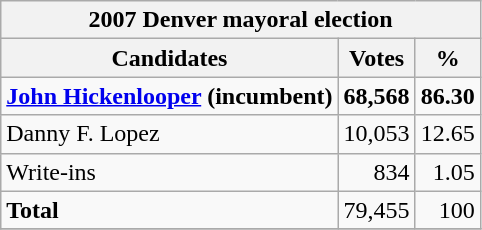<table class=wikitable>
<tr>
<th colspan=3>2007 Denver mayoral election</th>
</tr>
<tr>
<th><strong>Candidates</strong></th>
<th>Votes</th>
<th>%</th>
</tr>
<tr>
<td><strong><a href='#'>John Hickenlooper</a> (incumbent)</strong></td>
<td align="right"><strong>68,568</strong></td>
<td align="right"><strong>86.30</strong></td>
</tr>
<tr>
<td>Danny F. Lopez</td>
<td align="right">10,053</td>
<td align="right">12.65</td>
</tr>
<tr>
<td>Write-ins</td>
<td align="right">834</td>
<td align="right">1.05</td>
</tr>
<tr>
<td><strong>Total</strong></td>
<td align="right">79,455</td>
<td align="right">100</td>
</tr>
<tr>
</tr>
</table>
